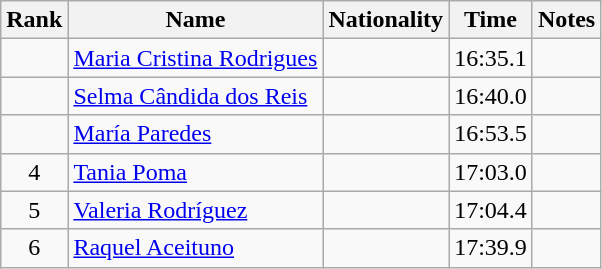<table class="wikitable sortable" style="text-align:center">
<tr>
<th>Rank</th>
<th>Name</th>
<th>Nationality</th>
<th>Time</th>
<th>Notes</th>
</tr>
<tr>
<td></td>
<td align=left><a href='#'>Maria Cristina Rodrigues</a></td>
<td align=left></td>
<td>16:35.1</td>
<td></td>
</tr>
<tr>
<td></td>
<td align=left><a href='#'>Selma Cândida dos Reis</a></td>
<td align=left></td>
<td>16:40.0</td>
<td></td>
</tr>
<tr>
<td></td>
<td align=left><a href='#'>María Paredes</a></td>
<td align=left></td>
<td>16:53.5</td>
<td></td>
</tr>
<tr>
<td>4</td>
<td align=left><a href='#'>Tania Poma</a></td>
<td align=left></td>
<td>17:03.0</td>
<td></td>
</tr>
<tr>
<td>5</td>
<td align=left><a href='#'>Valeria Rodríguez</a></td>
<td align=left></td>
<td>17:04.4</td>
<td></td>
</tr>
<tr>
<td>6</td>
<td align=left><a href='#'>Raquel Aceituno</a></td>
<td align=left></td>
<td>17:39.9</td>
<td></td>
</tr>
</table>
